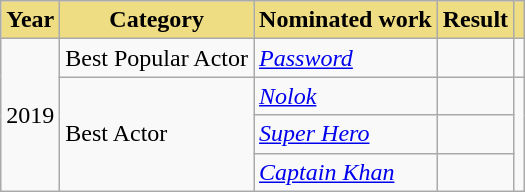<table class="wikitable" style="width=80%;">
<tr>
<th style="background:#EEDD82;">Year</th>
<th style="background:#EEDD82;">Category</th>
<th style="background:#EEDD82;">Nominated work</th>
<th style="background:#EEDD82;">Result</th>
<th style="background:#EEDD82;"></th>
</tr>
<tr>
<td rowspan="4">2019</td>
<td>Best Popular Actor</td>
<td><a href='#'><em>Password</em></a></td>
<td></td>
<td></td>
</tr>
<tr>
<td rowspan="3">Best Actor</td>
<td><a href='#'><em>Nolok</em></a></td>
<td></td>
<td rowspan="3"></td>
</tr>
<tr>
<td><a href='#'><em>Super Hero</em></a></td>
<td></td>
</tr>
<tr>
<td><a href='#'><em>Captain Khan</em></a></td>
<td></td>
</tr>
</table>
